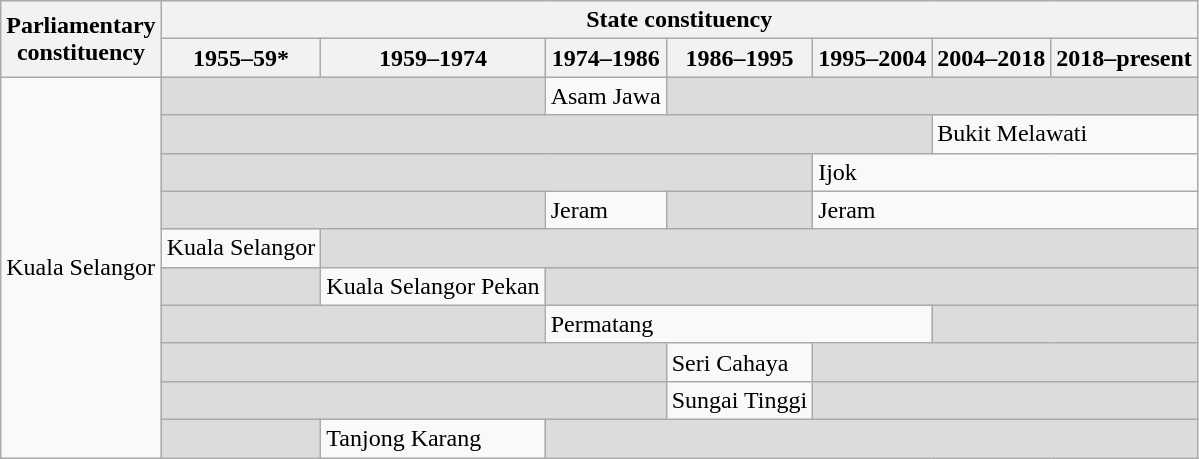<table class="wikitable">
<tr>
<th rowspan="2">Parliamentary<br>constituency</th>
<th colspan="7">State constituency</th>
</tr>
<tr>
<th>1955–59*</th>
<th>1959–1974</th>
<th>1974–1986</th>
<th>1986–1995</th>
<th>1995–2004</th>
<th>2004–2018</th>
<th>2018–present</th>
</tr>
<tr>
<td rowspan="10">Kuala Selangor</td>
<td colspan="2" bgcolor="dcdcdc"></td>
<td>Asam Jawa</td>
<td colspan="4" bgcolor="dcdcdc"></td>
</tr>
<tr>
<td colspan="5" bgcolor="dcdcdc"></td>
<td colspan="2">Bukit Melawati</td>
</tr>
<tr>
<td colspan="4" bgcolor="dcdcdc"></td>
<td colspan="3">Ijok</td>
</tr>
<tr>
<td colspan="2" bgcolor="dcdcdc"></td>
<td>Jeram</td>
<td bgcolor="dcdcdc"></td>
<td colspan="3">Jeram</td>
</tr>
<tr>
<td>Kuala Selangor</td>
<td colspan="6" bgcolor="dcdcdc"></td>
</tr>
<tr>
<td bgcolor="dcdcdc"></td>
<td>Kuala Selangor Pekan</td>
<td colspan="5" bgcolor="dcdcdc"></td>
</tr>
<tr>
<td colspan="2" bgcolor="dcdcdc"></td>
<td colspan="3">Permatang</td>
<td colspan="2" bgcolor="dcdcdc"></td>
</tr>
<tr>
<td colspan="3" bgcolor="dcdcdc"></td>
<td>Seri Cahaya</td>
<td colspan="3" bgcolor="dcdcdc"></td>
</tr>
<tr>
<td colspan="3" bgcolor="dcdcdc"></td>
<td>Sungai Tinggi</td>
<td colspan="3" bgcolor="dcdcdc"></td>
</tr>
<tr>
<td bgcolor="dcdcdc"></td>
<td>Tanjong Karang</td>
<td colspan="5" bgcolor="dcdcdc"></td>
</tr>
</table>
